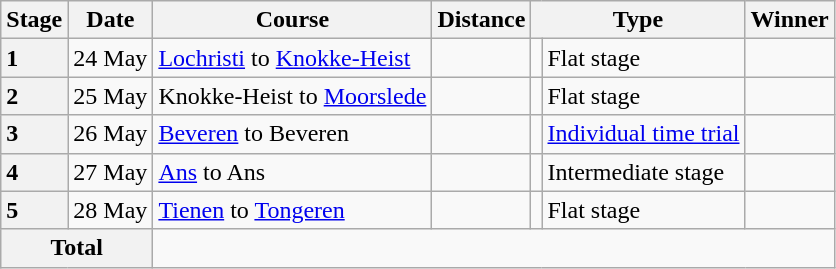<table class="wikitable">
<tr>
<th>Stage</th>
<th>Date</th>
<th>Course</th>
<th>Distance</th>
<th colspan="2">Type</th>
<th>Winner</th>
</tr>
<tr>
<th style="text-align:left">1</th>
<td align=right>24 May</td>
<td><a href='#'>Lochristi</a> to <a href='#'>Knokke-Heist</a></td>
<td style="text-align:center;"></td>
<td></td>
<td>Flat stage</td>
<td></td>
</tr>
<tr>
<th style="text-align:left">2</th>
<td align=right>25 May</td>
<td>Knokke-Heist to <a href='#'>Moorslede</a></td>
<td style="text-align:center;"></td>
<td></td>
<td>Flat stage</td>
<td></td>
</tr>
<tr>
<th style="text-align:left">3</th>
<td align=right>26 May</td>
<td><a href='#'>Beveren</a> to Beveren</td>
<td style="text-align:center;"></td>
<td></td>
<td><a href='#'>Individual time trial</a></td>
<td></td>
</tr>
<tr>
<th style="text-align:left">4</th>
<td align=right>27 May</td>
<td><a href='#'>Ans</a> to Ans</td>
<td style="text-align:center;"></td>
<td></td>
<td>Intermediate stage</td>
<td></td>
</tr>
<tr>
<th style="text-align:left">5</th>
<td align=right>28 May</td>
<td><a href='#'>Tienen</a> to <a href='#'>Tongeren</a></td>
<td style="text-align:center;"></td>
<td></td>
<td>Flat stage</td>
<td></td>
</tr>
<tr>
<th colspan="2" style="text-align:center;">Total</th>
<td colspan="6" style="text-align:center;"></td>
</tr>
</table>
